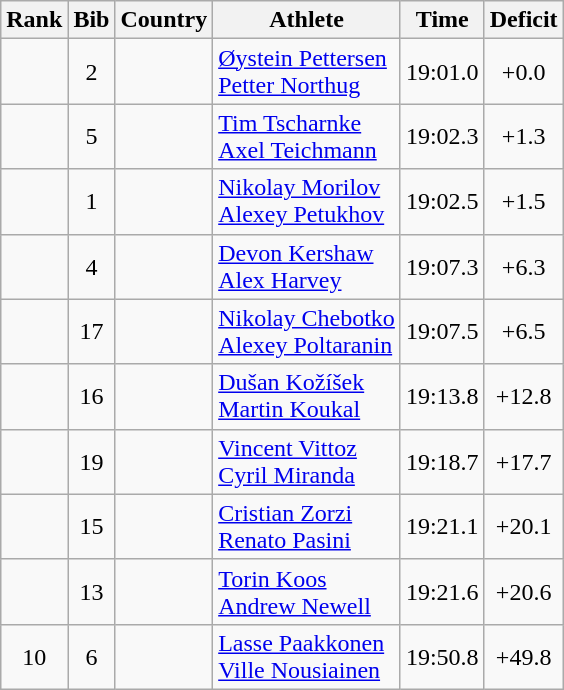<table class="wikitable sortable" style="text-align:center">
<tr>
<th>Rank</th>
<th>Bib</th>
<th>Country</th>
<th>Athlete</th>
<th>Time</th>
<th>Deficit</th>
</tr>
<tr>
<td></td>
<td>2</td>
<td align="left"></td>
<td align="left"><a href='#'>Øystein Pettersen</a><br><a href='#'>Petter Northug</a></td>
<td>19:01.0</td>
<td>+0.0</td>
</tr>
<tr>
<td></td>
<td>5</td>
<td align="left"></td>
<td align="left"><a href='#'>Tim Tscharnke</a><br><a href='#'>Axel Teichmann</a></td>
<td>19:02.3</td>
<td>+1.3</td>
</tr>
<tr>
<td></td>
<td>1</td>
<td align="left"></td>
<td align="left"><a href='#'>Nikolay Morilov</a><br><a href='#'>Alexey Petukhov</a></td>
<td>19:02.5</td>
<td>+1.5</td>
</tr>
<tr>
<td></td>
<td>4</td>
<td align="left"></td>
<td align="left"><a href='#'>Devon Kershaw</a><br><a href='#'>Alex Harvey</a></td>
<td>19:07.3</td>
<td>+6.3</td>
</tr>
<tr>
<td></td>
<td>17</td>
<td align="left"></td>
<td align="left"><a href='#'>Nikolay Chebotko</a><br><a href='#'>Alexey Poltaranin</a></td>
<td>19:07.5</td>
<td>+6.5</td>
</tr>
<tr>
<td></td>
<td>16</td>
<td align="left"></td>
<td align="left"><a href='#'>Dušan Kožíšek</a><br><a href='#'>Martin Koukal</a></td>
<td>19:13.8</td>
<td>+12.8</td>
</tr>
<tr>
<td></td>
<td>19</td>
<td align="left"></td>
<td align="left"><a href='#'>Vincent Vittoz</a><br><a href='#'>Cyril Miranda</a></td>
<td>19:18.7</td>
<td>+17.7</td>
</tr>
<tr>
<td></td>
<td>15</td>
<td align="left"></td>
<td align="left"><a href='#'>Cristian Zorzi</a><br><a href='#'>Renato Pasini</a></td>
<td>19:21.1</td>
<td>+20.1</td>
</tr>
<tr>
<td></td>
<td>13</td>
<td align="left"></td>
<td align="left"><a href='#'>Torin Koos</a><br><a href='#'>Andrew Newell</a></td>
<td>19:21.6</td>
<td>+20.6</td>
</tr>
<tr>
<td>10</td>
<td>6</td>
<td align="left"></td>
<td align="left"><a href='#'>Lasse Paakkonen</a><br><a href='#'>Ville Nousiainen</a></td>
<td>19:50.8</td>
<td>+49.8</td>
</tr>
</table>
